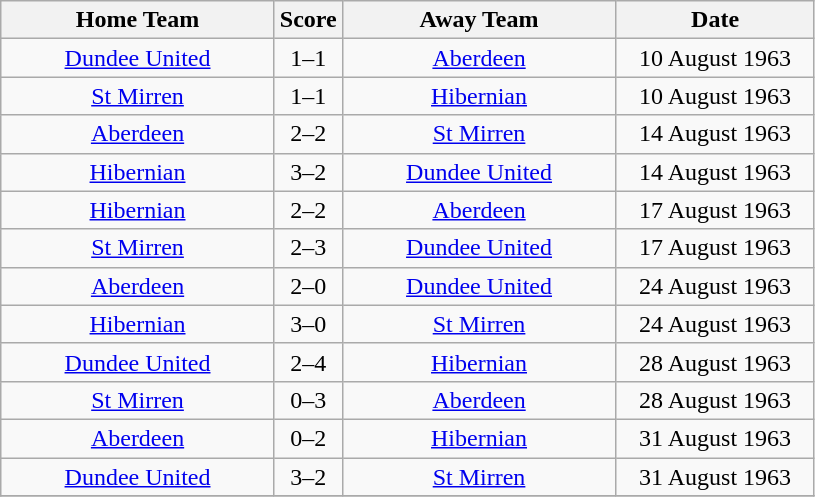<table class="wikitable" style="text-align:center;">
<tr>
<th width=175>Home Team</th>
<th width=20>Score</th>
<th width=175>Away Team</th>
<th width= 125>Date</th>
</tr>
<tr>
<td><a href='#'>Dundee United</a></td>
<td>1–1</td>
<td><a href='#'>Aberdeen</a></td>
<td>10 August 1963</td>
</tr>
<tr>
<td><a href='#'>St Mirren</a></td>
<td>1–1</td>
<td><a href='#'>Hibernian</a></td>
<td>10 August 1963</td>
</tr>
<tr>
<td><a href='#'>Aberdeen</a></td>
<td>2–2</td>
<td><a href='#'>St Mirren</a></td>
<td>14 August 1963</td>
</tr>
<tr>
<td><a href='#'>Hibernian</a></td>
<td>3–2</td>
<td><a href='#'>Dundee United</a></td>
<td>14 August 1963</td>
</tr>
<tr>
<td><a href='#'>Hibernian</a></td>
<td>2–2</td>
<td><a href='#'>Aberdeen</a></td>
<td>17 August 1963</td>
</tr>
<tr>
<td><a href='#'>St Mirren</a></td>
<td>2–3</td>
<td><a href='#'>Dundee United</a></td>
<td>17 August 1963</td>
</tr>
<tr>
<td><a href='#'>Aberdeen</a></td>
<td>2–0</td>
<td><a href='#'>Dundee United</a></td>
<td>24 August 1963</td>
</tr>
<tr>
<td><a href='#'>Hibernian</a></td>
<td>3–0</td>
<td><a href='#'>St Mirren</a></td>
<td>24 August 1963</td>
</tr>
<tr>
<td><a href='#'>Dundee United</a></td>
<td>2–4</td>
<td><a href='#'>Hibernian</a></td>
<td>28 August 1963</td>
</tr>
<tr>
<td><a href='#'>St Mirren</a></td>
<td>0–3</td>
<td><a href='#'>Aberdeen</a></td>
<td>28 August 1963</td>
</tr>
<tr>
<td><a href='#'>Aberdeen</a></td>
<td>0–2</td>
<td><a href='#'>Hibernian</a></td>
<td>31 August 1963</td>
</tr>
<tr>
<td><a href='#'>Dundee United</a></td>
<td>3–2</td>
<td><a href='#'>St Mirren</a></td>
<td>31 August 1963</td>
</tr>
<tr>
</tr>
</table>
